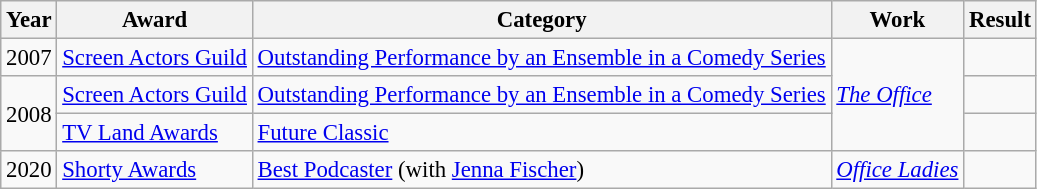<table class="wikitable" style="font-size: 95%;">
<tr>
<th>Year</th>
<th>Award</th>
<th>Category</th>
<th>Work</th>
<th>Result</th>
</tr>
<tr>
<td>2007</td>
<td><a href='#'>Screen Actors Guild</a></td>
<td><a href='#'>Outstanding Performance by an Ensemble in a Comedy Series</a></td>
<td rowspan="3"><em><a href='#'>The Office</a></em></td>
<td></td>
</tr>
<tr>
<td rowspan="2">2008</td>
<td><a href='#'>Screen Actors Guild</a></td>
<td><a href='#'>Outstanding Performance by an Ensemble in a Comedy Series</a></td>
<td></td>
</tr>
<tr>
<td><a href='#'>TV Land Awards</a></td>
<td><a href='#'>Future Classic</a></td>
<td></td>
</tr>
<tr>
<td>2020</td>
<td><a href='#'>Shorty Awards</a></td>
<td><a href='#'>Best Podcaster</a> (with <a href='#'>Jenna Fischer</a>)</td>
<td><em><a href='#'>Office Ladies</a></em></td>
<td></td>
</tr>
</table>
